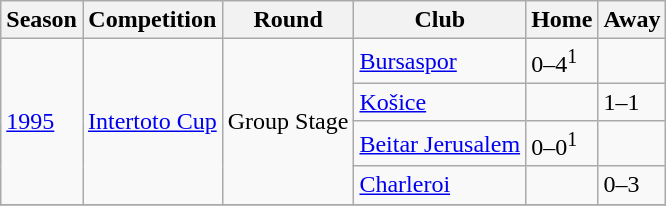<table class="wikitable">
<tr>
<th>Season</th>
<th>Competition</th>
<th>Round</th>
<th>Club</th>
<th>Home</th>
<th>Away</th>
</tr>
<tr>
<td rowspan="4" valign="left"><a href='#'>1995</a></td>
<td rowspan="4" valign="left"><a href='#'>Intertoto Cup</a></td>
<td rowspan="4" valign="left">Group Stage</td>
<td> <a href='#'>Bursaspor</a></td>
<td>0–4<sup>1</sup></td>
<td></td>
</tr>
<tr>
<td> <a href='#'>Košice</a></td>
<td></td>
<td>1–1</td>
</tr>
<tr>
<td> <a href='#'>Beitar Jerusalem</a></td>
<td>0–0<sup>1</sup></td>
<td></td>
</tr>
<tr>
<td> <a href='#'>Charleroi</a></td>
<td></td>
<td>0–3</td>
</tr>
<tr>
</tr>
</table>
